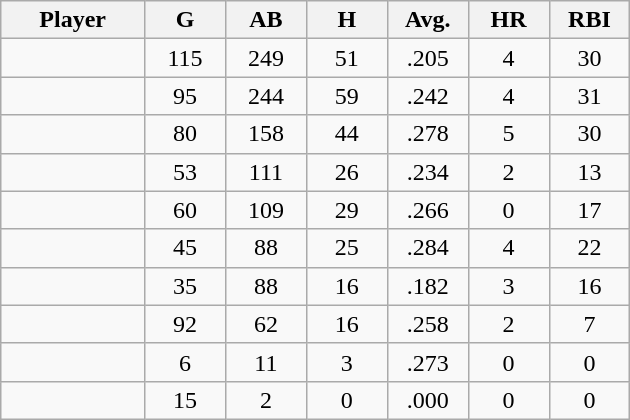<table class="wikitable sortable">
<tr>
<th bgcolor="#DDDDFF" width="16%">Player</th>
<th bgcolor="#DDDDFF" width="9%">G</th>
<th bgcolor="#DDDDFF" width="9%">AB</th>
<th bgcolor="#DDDDFF" width="9%">H</th>
<th bgcolor="#DDDDFF" width="9%">Avg.</th>
<th bgcolor="#DDDDFF" width="9%">HR</th>
<th bgcolor="#DDDDFF" width="9%">RBI</th>
</tr>
<tr align="center">
<td></td>
<td>115</td>
<td>249</td>
<td>51</td>
<td>.205</td>
<td>4</td>
<td>30</td>
</tr>
<tr align=center>
<td></td>
<td>95</td>
<td>244</td>
<td>59</td>
<td>.242</td>
<td>4</td>
<td>31</td>
</tr>
<tr align="center">
<td></td>
<td>80</td>
<td>158</td>
<td>44</td>
<td>.278</td>
<td>5</td>
<td>30</td>
</tr>
<tr align="center">
<td></td>
<td>53</td>
<td>111</td>
<td>26</td>
<td>.234</td>
<td>2</td>
<td>13</td>
</tr>
<tr align="center">
<td></td>
<td>60</td>
<td>109</td>
<td>29</td>
<td>.266</td>
<td>0</td>
<td>17</td>
</tr>
<tr align="center">
<td></td>
<td>45</td>
<td>88</td>
<td>25</td>
<td>.284</td>
<td>4</td>
<td>22</td>
</tr>
<tr align="center">
<td></td>
<td>35</td>
<td>88</td>
<td>16</td>
<td>.182</td>
<td>3</td>
<td>16</td>
</tr>
<tr align="center">
<td></td>
<td>92</td>
<td>62</td>
<td>16</td>
<td>.258</td>
<td>2</td>
<td>7</td>
</tr>
<tr align="center">
<td></td>
<td>6</td>
<td>11</td>
<td>3</td>
<td>.273</td>
<td>0</td>
<td>0</td>
</tr>
<tr align="center">
<td></td>
<td>15</td>
<td>2</td>
<td>0</td>
<td>.000</td>
<td>0</td>
<td>0</td>
</tr>
</table>
